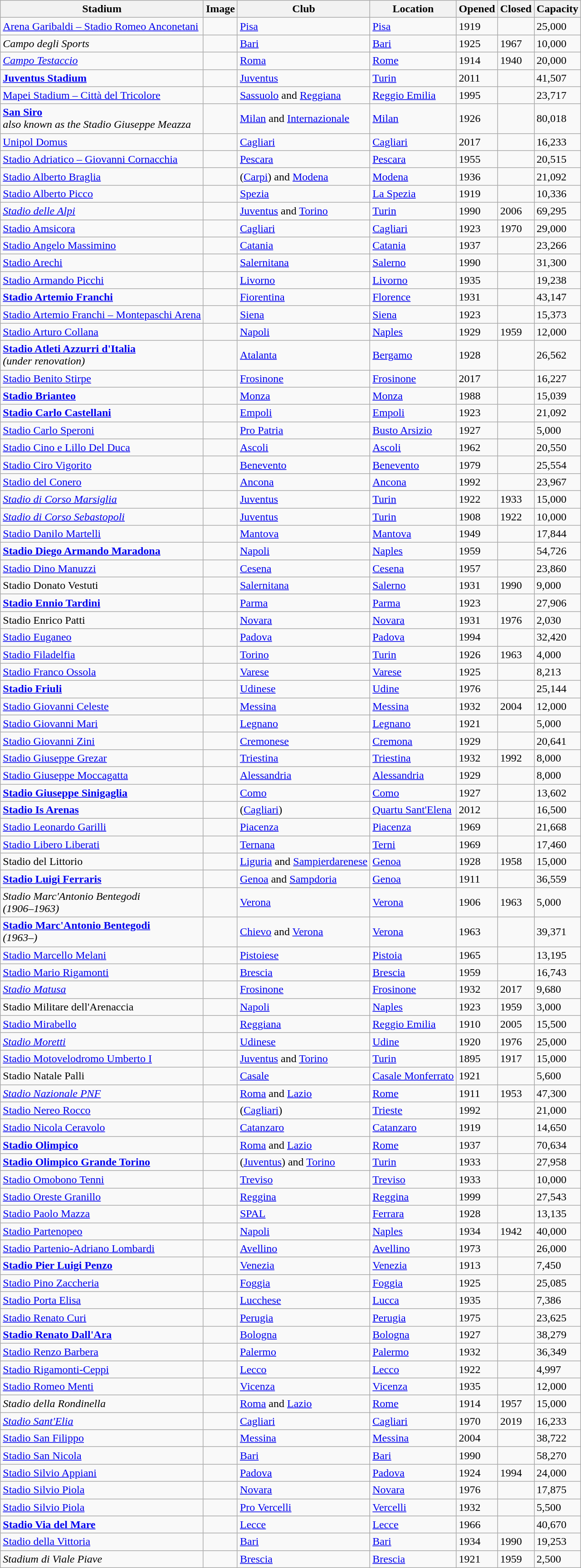<table class="wikitable sortable">
<tr>
<th>Stadium</th>
<th class="unsortable">Image</th>
<th>Club</th>
<th>Location</th>
<th>Opened</th>
<th>Closed</th>
<th>Capacity</th>
</tr>
<tr>
<td><a href='#'>Arena Garibaldi – Stadio Romeo Anconetani</a></td>
<td></td>
<td><a href='#'>Pisa</a></td>
<td><a href='#'>Pisa</a></td>
<td>1919</td>
<td></td>
<td>25,000</td>
</tr>
<tr>
<td><em>Campo degli Sports</em></td>
<td></td>
<td><a href='#'>Bari</a></td>
<td><a href='#'>Bari</a></td>
<td>1925</td>
<td>1967</td>
<td>10,000</td>
</tr>
<tr>
<td><em><a href='#'>Campo Testaccio</a></em></td>
<td></td>
<td><a href='#'>Roma</a></td>
<td><a href='#'>Rome</a></td>
<td>1914</td>
<td>1940</td>
<td>20,000</td>
</tr>
<tr>
<td><strong><a href='#'>Juventus Stadium</a></strong></td>
<td></td>
<td><a href='#'>Juventus</a></td>
<td><a href='#'>Turin</a></td>
<td>2011</td>
<td></td>
<td>41,507</td>
</tr>
<tr>
<td><a href='#'>Mapei Stadium – Città del Tricolore</a></td>
<td></td>
<td><a href='#'>Sassuolo</a> and <a href='#'>Reggiana</a></td>
<td><a href='#'>Reggio Emilia</a></td>
<td>1995</td>
<td></td>
<td>23,717</td>
</tr>
<tr>
<td><strong><a href='#'>San Siro</a></strong><br><em>also known as the Stadio Giuseppe Meazza</em></td>
<td></td>
<td><a href='#'>Milan</a> and <a href='#'>Internazionale</a></td>
<td><a href='#'>Milan</a></td>
<td>1926</td>
<td></td>
<td>80,018</td>
</tr>
<tr>
<td><a href='#'>Unipol Domus</a></td>
<td></td>
<td><a href='#'>Cagliari</a></td>
<td><a href='#'>Cagliari</a></td>
<td>2017</td>
<td></td>
<td>16,233</td>
</tr>
<tr>
<td><a href='#'>Stadio Adriatico – Giovanni Cornacchia</a></td>
<td></td>
<td><a href='#'>Pescara</a></td>
<td><a href='#'>Pescara</a></td>
<td>1955</td>
<td></td>
<td>20,515</td>
</tr>
<tr>
<td><a href='#'>Stadio Alberto Braglia</a></td>
<td></td>
<td>(<a href='#'>Carpi</a>) and <a href='#'>Modena</a></td>
<td><a href='#'>Modena</a></td>
<td>1936</td>
<td></td>
<td>21,092</td>
</tr>
<tr>
<td><a href='#'>Stadio Alberto Picco</a></td>
<td></td>
<td><a href='#'>Spezia</a></td>
<td><a href='#'>La Spezia</a></td>
<td>1919</td>
<td></td>
<td>10,336</td>
</tr>
<tr>
<td><em><a href='#'>Stadio delle Alpi</a></em></td>
<td></td>
<td><a href='#'>Juventus</a> and <a href='#'>Torino</a></td>
<td><a href='#'>Turin</a></td>
<td>1990</td>
<td>2006</td>
<td>69,295</td>
</tr>
<tr>
<td><a href='#'>Stadio Amsicora</a></td>
<td></td>
<td><a href='#'>Cagliari</a></td>
<td><a href='#'>Cagliari</a></td>
<td>1923</td>
<td>1970</td>
<td>29,000</td>
</tr>
<tr>
<td><a href='#'>Stadio Angelo Massimino</a></td>
<td></td>
<td><a href='#'>Catania</a></td>
<td><a href='#'>Catania</a></td>
<td>1937</td>
<td></td>
<td>23,266</td>
</tr>
<tr>
<td><a href='#'>Stadio Arechi</a></td>
<td></td>
<td><a href='#'>Salernitana</a></td>
<td><a href='#'>Salerno</a></td>
<td>1990</td>
<td></td>
<td>31,300</td>
</tr>
<tr>
<td><a href='#'>Stadio Armando Picchi</a></td>
<td></td>
<td><a href='#'>Livorno</a></td>
<td><a href='#'>Livorno</a></td>
<td>1935</td>
<td></td>
<td>19,238</td>
</tr>
<tr>
<td><strong><a href='#'>Stadio Artemio Franchi</a></strong></td>
<td></td>
<td><a href='#'>Fiorentina</a></td>
<td><a href='#'>Florence</a></td>
<td>1931</td>
<td></td>
<td>43,147</td>
</tr>
<tr>
<td><a href='#'>Stadio Artemio Franchi – Montepaschi Arena</a></td>
<td></td>
<td><a href='#'>Siena</a></td>
<td><a href='#'>Siena</a></td>
<td>1923</td>
<td></td>
<td>15,373</td>
</tr>
<tr>
<td><a href='#'>Stadio Arturo Collana</a></td>
<td></td>
<td><a href='#'>Napoli</a></td>
<td><a href='#'>Naples</a></td>
<td>1929</td>
<td>1959</td>
<td>12,000</td>
</tr>
<tr>
<td><strong><a href='#'>Stadio Atleti Azzurri d'Italia</a></strong><br><em>(under renovation)</em></td>
<td></td>
<td><a href='#'>Atalanta</a></td>
<td><a href='#'>Bergamo</a></td>
<td>1928</td>
<td></td>
<td>26,562</td>
</tr>
<tr>
<td><a href='#'>Stadio Benito Stirpe</a></td>
<td></td>
<td><a href='#'>Frosinone</a></td>
<td><a href='#'>Frosinone</a></td>
<td>2017</td>
<td></td>
<td>16,227</td>
</tr>
<tr>
<td><strong><a href='#'>Stadio Brianteo</a></strong></td>
<td></td>
<td><a href='#'>Monza</a></td>
<td><a href='#'>Monza</a></td>
<td>1988</td>
<td></td>
<td>15,039</td>
</tr>
<tr>
<td><strong><a href='#'>Stadio Carlo Castellani</a></strong></td>
<td></td>
<td><a href='#'>Empoli</a></td>
<td><a href='#'>Empoli</a></td>
<td>1923</td>
<td></td>
<td>21,092</td>
</tr>
<tr>
<td><a href='#'>Stadio Carlo Speroni</a></td>
<td></td>
<td><a href='#'>Pro Patria</a></td>
<td><a href='#'>Busto Arsizio</a></td>
<td>1927</td>
<td></td>
<td>5,000</td>
</tr>
<tr>
<td><a href='#'>Stadio Cino e Lillo Del Duca</a></td>
<td></td>
<td><a href='#'>Ascoli</a></td>
<td><a href='#'>Ascoli</a></td>
<td>1962</td>
<td></td>
<td>20,550</td>
</tr>
<tr>
<td><a href='#'>Stadio Ciro Vigorito</a></td>
<td></td>
<td><a href='#'>Benevento</a></td>
<td><a href='#'>Benevento</a></td>
<td>1979</td>
<td></td>
<td>25,554</td>
</tr>
<tr>
<td><a href='#'>Stadio del Conero</a></td>
<td></td>
<td><a href='#'>Ancona</a></td>
<td><a href='#'>Ancona</a></td>
<td>1992</td>
<td></td>
<td>23,967</td>
</tr>
<tr>
<td><em><a href='#'>Stadio di Corso Marsiglia</a></em></td>
<td></td>
<td><a href='#'>Juventus</a></td>
<td><a href='#'>Turin</a></td>
<td>1922</td>
<td>1933</td>
<td>15,000</td>
</tr>
<tr>
<td><em><a href='#'>Stadio di Corso Sebastopoli</a></em></td>
<td></td>
<td><a href='#'>Juventus</a></td>
<td><a href='#'>Turin</a></td>
<td>1908</td>
<td>1922</td>
<td>10,000</td>
</tr>
<tr>
<td><a href='#'>Stadio Danilo Martelli</a></td>
<td></td>
<td><a href='#'>Mantova</a></td>
<td><a href='#'>Mantova</a></td>
<td>1949</td>
<td></td>
<td>17,844</td>
</tr>
<tr>
<td><strong><a href='#'>Stadio Diego Armando Maradona</a></strong></td>
<td></td>
<td><a href='#'>Napoli</a></td>
<td><a href='#'>Naples</a></td>
<td>1959</td>
<td></td>
<td>54,726</td>
</tr>
<tr>
<td><a href='#'>Stadio Dino Manuzzi</a></td>
<td></td>
<td><a href='#'>Cesena</a></td>
<td><a href='#'>Cesena</a></td>
<td>1957</td>
<td></td>
<td>23,860</td>
</tr>
<tr>
<td>Stadio Donato Vestuti</td>
<td></td>
<td><a href='#'>Salernitana</a></td>
<td><a href='#'>Salerno</a></td>
<td>1931</td>
<td>1990</td>
<td>9,000</td>
</tr>
<tr>
<td><strong><a href='#'>Stadio Ennio Tardini</a></strong></td>
<td></td>
<td><a href='#'>Parma</a></td>
<td><a href='#'>Parma</a></td>
<td>1923</td>
<td></td>
<td>27,906</td>
</tr>
<tr>
<td>Stadio Enrico Patti</td>
<td></td>
<td><a href='#'>Novara</a></td>
<td><a href='#'>Novara</a></td>
<td>1931</td>
<td>1976</td>
<td>2,030</td>
</tr>
<tr>
<td><a href='#'>Stadio Euganeo</a></td>
<td></td>
<td><a href='#'>Padova</a></td>
<td><a href='#'>Padova</a></td>
<td>1994</td>
<td></td>
<td>32,420</td>
</tr>
<tr>
<td><a href='#'>Stadio Filadelfia</a></td>
<td></td>
<td><a href='#'>Torino</a></td>
<td><a href='#'>Turin</a></td>
<td>1926</td>
<td>1963</td>
<td>4,000</td>
</tr>
<tr>
<td><a href='#'>Stadio Franco Ossola</a></td>
<td></td>
<td><a href='#'>Varese</a></td>
<td><a href='#'>Varese</a></td>
<td>1925</td>
<td></td>
<td>8,213</td>
</tr>
<tr>
<td><strong><a href='#'>Stadio Friuli</a></strong></td>
<td></td>
<td><a href='#'>Udinese</a></td>
<td><a href='#'>Udine</a></td>
<td>1976</td>
<td></td>
<td>25,144</td>
</tr>
<tr>
<td><a href='#'>Stadio Giovanni Celeste</a></td>
<td></td>
<td><a href='#'>Messina</a></td>
<td><a href='#'>Messina</a></td>
<td>1932</td>
<td>2004</td>
<td>12,000</td>
</tr>
<tr>
<td><a href='#'>Stadio Giovanni Mari</a></td>
<td></td>
<td><a href='#'>Legnano</a></td>
<td><a href='#'>Legnano</a></td>
<td>1921</td>
<td></td>
<td>5,000</td>
</tr>
<tr>
<td><a href='#'>Stadio Giovanni Zini</a></td>
<td></td>
<td><a href='#'>Cremonese</a></td>
<td><a href='#'>Cremona</a></td>
<td>1929</td>
<td></td>
<td>20,641</td>
</tr>
<tr>
<td><a href='#'>Stadio Giuseppe Grezar</a></td>
<td></td>
<td><a href='#'>Triestina</a></td>
<td><a href='#'>Triestina</a></td>
<td>1932</td>
<td>1992</td>
<td>8,000</td>
</tr>
<tr>
<td><a href='#'>Stadio Giuseppe Moccagatta</a></td>
<td></td>
<td><a href='#'>Alessandria</a></td>
<td><a href='#'>Alessandria</a></td>
<td>1929</td>
<td></td>
<td>8,000</td>
</tr>
<tr>
<td><strong><a href='#'>Stadio Giuseppe Sinigaglia</a></strong></td>
<td></td>
<td><a href='#'>Como</a></td>
<td><a href='#'>Como</a></td>
<td>1927</td>
<td></td>
<td>13,602</td>
</tr>
<tr>
<td><strong><a href='#'>Stadio Is Arenas</a></strong></td>
<td></td>
<td>(<a href='#'>Cagliari</a>)</td>
<td><a href='#'>Quartu Sant'Elena</a></td>
<td>2012</td>
<td></td>
<td>16,500</td>
</tr>
<tr>
<td><a href='#'>Stadio Leonardo Garilli</a></td>
<td></td>
<td><a href='#'>Piacenza</a></td>
<td><a href='#'>Piacenza</a></td>
<td>1969</td>
<td></td>
<td>21,668</td>
</tr>
<tr>
<td><a href='#'>Stadio Libero Liberati</a></td>
<td></td>
<td><a href='#'>Ternana</a></td>
<td><a href='#'>Terni</a></td>
<td>1969</td>
<td></td>
<td>17,460</td>
</tr>
<tr>
<td>Stadio del Littorio</td>
<td></td>
<td><a href='#'>Liguria</a> and <a href='#'>Sampierdarenese</a></td>
<td><a href='#'>Genoa</a></td>
<td>1928</td>
<td>1958</td>
<td>15,000</td>
</tr>
<tr>
<td><strong><a href='#'>Stadio Luigi Ferraris</a></strong></td>
<td></td>
<td><a href='#'>Genoa</a> and <a href='#'>Sampdoria</a></td>
<td><a href='#'>Genoa</a></td>
<td>1911</td>
<td></td>
<td>36,559</td>
</tr>
<tr>
<td><em>Stadio Marc'Antonio Bentegodi<br>(1906–1963)</em></td>
<td></td>
<td><a href='#'>Verona</a></td>
<td><a href='#'>Verona</a></td>
<td>1906</td>
<td>1963</td>
<td>5,000</td>
</tr>
<tr>
<td><strong><a href='#'>Stadio Marc'Antonio Bentegodi</a></strong><br><em>(1963–)</em></td>
<td></td>
<td><a href='#'>Chievo</a> and <a href='#'>Verona</a></td>
<td><a href='#'>Verona</a></td>
<td>1963</td>
<td></td>
<td>39,371</td>
</tr>
<tr>
<td><a href='#'>Stadio Marcello Melani</a></td>
<td></td>
<td><a href='#'>Pistoiese</a></td>
<td><a href='#'>Pistoia</a></td>
<td>1965</td>
<td></td>
<td>13,195</td>
</tr>
<tr>
<td><a href='#'>Stadio Mario Rigamonti</a></td>
<td></td>
<td><a href='#'>Brescia</a></td>
<td><a href='#'>Brescia</a></td>
<td>1959</td>
<td></td>
<td>16,743</td>
</tr>
<tr>
<td><em><a href='#'>Stadio Matusa</a></em></td>
<td></td>
<td><a href='#'>Frosinone</a></td>
<td><a href='#'>Frosinone</a></td>
<td>1932</td>
<td>2017</td>
<td>9,680</td>
</tr>
<tr>
<td>Stadio Militare dell'Arenaccia</td>
<td></td>
<td><a href='#'>Napoli</a></td>
<td><a href='#'>Naples</a></td>
<td>1923</td>
<td>1959</td>
<td>3,000</td>
</tr>
<tr>
<td><a href='#'>Stadio Mirabello</a></td>
<td></td>
<td><a href='#'>Reggiana</a></td>
<td><a href='#'>Reggio Emilia</a></td>
<td>1910</td>
<td>2005</td>
<td>15,500</td>
</tr>
<tr>
<td><em><a href='#'>Stadio Moretti</a></em></td>
<td></td>
<td><a href='#'>Udinese</a></td>
<td><a href='#'>Udine</a></td>
<td>1920</td>
<td>1976</td>
<td>25,000</td>
</tr>
<tr>
<td><a href='#'>Stadio Motovelodromo Umberto I</a></td>
<td></td>
<td><a href='#'>Juventus</a> and <a href='#'>Torino</a></td>
<td><a href='#'>Turin</a></td>
<td>1895</td>
<td>1917</td>
<td>15,000</td>
</tr>
<tr>
<td>Stadio Natale Palli</td>
<td></td>
<td><a href='#'>Casale</a></td>
<td><a href='#'>Casale Monferrato</a></td>
<td>1921</td>
<td></td>
<td>5,600</td>
</tr>
<tr>
<td><em><a href='#'>Stadio Nazionale PNF</a></em></td>
<td></td>
<td><a href='#'>Roma</a> and <a href='#'>Lazio</a></td>
<td><a href='#'>Rome</a></td>
<td>1911</td>
<td>1953</td>
<td>47,300</td>
</tr>
<tr>
<td><a href='#'>Stadio Nereo Rocco</a></td>
<td></td>
<td>(<a href='#'>Cagliari</a>)</td>
<td><a href='#'>Trieste</a></td>
<td>1992</td>
<td></td>
<td>21,000</td>
</tr>
<tr>
<td><a href='#'>Stadio Nicola Ceravolo</a></td>
<td></td>
<td><a href='#'>Catanzaro</a></td>
<td><a href='#'>Catanzaro</a></td>
<td>1919</td>
<td></td>
<td>14,650</td>
</tr>
<tr>
<td><strong><a href='#'>Stadio Olimpico</a></strong></td>
<td></td>
<td><a href='#'>Roma</a> and <a href='#'>Lazio</a></td>
<td><a href='#'>Rome</a></td>
<td>1937</td>
<td></td>
<td>70,634</td>
</tr>
<tr>
<td><strong><a href='#'>Stadio Olimpico Grande Torino</a></strong></td>
<td></td>
<td>(<a href='#'>Juventus</a>) and <a href='#'>Torino</a></td>
<td><a href='#'>Turin</a></td>
<td>1933</td>
<td></td>
<td>27,958</td>
</tr>
<tr>
<td><a href='#'>Stadio Omobono Tenni</a></td>
<td></td>
<td><a href='#'>Treviso</a></td>
<td><a href='#'>Treviso</a></td>
<td>1933</td>
<td></td>
<td>10,000</td>
</tr>
<tr>
<td><a href='#'>Stadio Oreste Granillo</a></td>
<td></td>
<td><a href='#'>Reggina</a></td>
<td><a href='#'>Reggina</a></td>
<td>1999</td>
<td></td>
<td>27,543</td>
</tr>
<tr>
<td><a href='#'>Stadio Paolo Mazza</a></td>
<td></td>
<td><a href='#'>SPAL</a></td>
<td><a href='#'>Ferrara</a></td>
<td>1928</td>
<td></td>
<td>13,135</td>
</tr>
<tr>
<td><a href='#'>Stadio Partenopeo</a></td>
<td></td>
<td><a href='#'>Napoli</a></td>
<td><a href='#'>Naples</a></td>
<td>1934</td>
<td>1942</td>
<td>40,000</td>
</tr>
<tr>
<td><a href='#'>Stadio Partenio-Adriano Lombardi</a></td>
<td></td>
<td><a href='#'>Avellino</a></td>
<td><a href='#'>Avellino</a></td>
<td>1973</td>
<td></td>
<td>26,000</td>
</tr>
<tr>
<td><strong><a href='#'>Stadio Pier Luigi Penzo</a></strong></td>
<td></td>
<td><a href='#'>Venezia</a></td>
<td><a href='#'>Venezia</a></td>
<td>1913</td>
<td></td>
<td>7,450</td>
</tr>
<tr>
<td><a href='#'>Stadio Pino Zaccheria</a></td>
<td></td>
<td><a href='#'>Foggia</a></td>
<td><a href='#'>Foggia</a></td>
<td>1925</td>
<td></td>
<td>25,085</td>
</tr>
<tr>
<td><a href='#'>Stadio Porta Elisa</a></td>
<td></td>
<td><a href='#'>Lucchese</a></td>
<td><a href='#'>Lucca</a></td>
<td>1935</td>
<td></td>
<td>7,386</td>
</tr>
<tr>
<td><a href='#'>Stadio Renato Curi</a></td>
<td></td>
<td><a href='#'>Perugia</a></td>
<td><a href='#'>Perugia</a></td>
<td>1975</td>
<td></td>
<td>23,625</td>
</tr>
<tr>
<td><strong><a href='#'>Stadio Renato Dall'Ara</a></strong></td>
<td></td>
<td><a href='#'>Bologna</a></td>
<td><a href='#'>Bologna</a></td>
<td>1927</td>
<td></td>
<td>38,279</td>
</tr>
<tr>
<td><a href='#'>Stadio Renzo Barbera</a></td>
<td></td>
<td><a href='#'>Palermo</a></td>
<td><a href='#'>Palermo</a></td>
<td>1932</td>
<td></td>
<td>36,349</td>
</tr>
<tr>
<td><a href='#'>Stadio Rigamonti-Ceppi</a></td>
<td></td>
<td><a href='#'>Lecco</a></td>
<td><a href='#'>Lecco</a></td>
<td>1922</td>
<td></td>
<td>4,997</td>
</tr>
<tr>
<td><a href='#'>Stadio Romeo Menti</a></td>
<td></td>
<td><a href='#'>Vicenza</a></td>
<td><a href='#'>Vicenza</a></td>
<td>1935</td>
<td></td>
<td>12,000</td>
</tr>
<tr>
<td><em>Stadio della Rondinella</em></td>
<td></td>
<td><a href='#'>Roma</a> and <a href='#'>Lazio</a></td>
<td><a href='#'>Rome</a></td>
<td>1914</td>
<td>1957</td>
<td>15,000</td>
</tr>
<tr>
<td><em><a href='#'>Stadio Sant'Elia</a></em></td>
<td></td>
<td><a href='#'>Cagliari</a></td>
<td><a href='#'>Cagliari</a></td>
<td>1970</td>
<td>2019</td>
<td>16,233</td>
</tr>
<tr>
<td><a href='#'>Stadio San Filippo</a></td>
<td></td>
<td><a href='#'>Messina</a></td>
<td><a href='#'>Messina</a></td>
<td>2004</td>
<td></td>
<td>38,722</td>
</tr>
<tr>
<td><a href='#'>Stadio San Nicola</a></td>
<td></td>
<td><a href='#'>Bari</a></td>
<td><a href='#'>Bari</a></td>
<td>1990</td>
<td></td>
<td>58,270</td>
</tr>
<tr>
<td><a href='#'>Stadio Silvio Appiani</a></td>
<td></td>
<td><a href='#'>Padova</a></td>
<td><a href='#'>Padova</a></td>
<td>1924</td>
<td>1994</td>
<td>24,000</td>
</tr>
<tr>
<td><a href='#'>Stadio Silvio Piola</a></td>
<td></td>
<td><a href='#'>Novara</a></td>
<td><a href='#'>Novara</a></td>
<td>1976</td>
<td></td>
<td>17,875</td>
</tr>
<tr>
<td><a href='#'>Stadio Silvio Piola</a></td>
<td></td>
<td><a href='#'>Pro Vercelli</a></td>
<td><a href='#'>Vercelli</a></td>
<td>1932</td>
<td></td>
<td>5,500</td>
</tr>
<tr>
<td><strong><a href='#'>Stadio Via del Mare</a></strong></td>
<td></td>
<td><a href='#'>Lecce</a></td>
<td><a href='#'>Lecce</a></td>
<td>1966</td>
<td></td>
<td>40,670</td>
</tr>
<tr>
<td><a href='#'>Stadio della Vittoria</a></td>
<td></td>
<td><a href='#'>Bari</a></td>
<td><a href='#'>Bari</a></td>
<td>1934</td>
<td>1990</td>
<td>19,253</td>
</tr>
<tr>
<td><em>Stadium di Viale Piave</em></td>
<td></td>
<td><a href='#'>Brescia</a></td>
<td><a href='#'>Brescia</a></td>
<td>1921</td>
<td>1959</td>
<td>2,500</td>
</tr>
</table>
